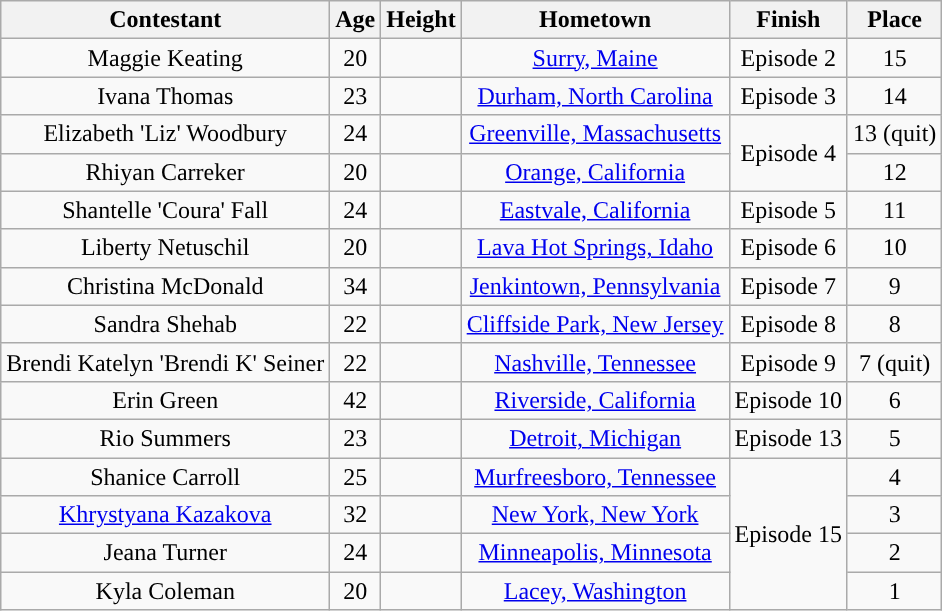<table class="wikitable sortable" style="text-align:center;">
<tr>
<th>Contestant</th>
<th>Age</th>
<th>Height</th>
<th>Hometown</th>
<th>Finish</th>
<th>Place</th>
</tr>
<tr>
<td>Maggie Keating</td>
<td>20</td>
<td></td>
<td><a href='#'>Surry, Maine</a></td>
<td>Episode 2</td>
<td>15</td>
</tr>
<tr>
<td>Ivana Thomas</td>
<td>23</td>
<td></td>
<td><a href='#'>Durham, North Carolina</a></td>
<td>Episode 3</td>
<td>14</td>
</tr>
<tr>
<td>Elizabeth 'Liz' Woodbury</td>
<td>24</td>
<td></td>
<td><a href='#'>Greenville, Massachusetts</a></td>
<td rowspan="2">Episode 4</td>
<td>13 (quit)</td>
</tr>
<tr>
<td>Rhiyan Carreker</td>
<td>20</td>
<td></td>
<td><a href='#'>Orange, California</a></td>
<td>12</td>
</tr>
<tr>
<td>Shantelle 'Coura' Fall</td>
<td>24</td>
<td></td>
<td><a href='#'>Eastvale, California</a></td>
<td>Episode 5</td>
<td>11</td>
</tr>
<tr>
<td>Liberty Netuschil</td>
<td>20</td>
<td></td>
<td><a href='#'>Lava Hot Springs, Idaho</a></td>
<td>Episode 6</td>
<td>10</td>
</tr>
<tr>
<td>Christina McDonald</td>
<td>34</td>
<td></td>
<td><a href='#'>Jenkintown, Pennsylvania</a></td>
<td>Episode 7</td>
<td>9</td>
</tr>
<tr>
<td>Sandra Shehab</td>
<td>22</td>
<td></td>
<td><a href='#'>Cliffside Park, New Jersey</a></td>
<td>Episode 8</td>
<td>8</td>
</tr>
<tr>
<td>Brendi Katelyn 'Brendi K' Seiner</td>
<td>22</td>
<td></td>
<td><a href='#'>Nashville, Tennessee</a></td>
<td>Episode 9</td>
<td>7 (quit)</td>
</tr>
<tr>
<td>Erin Green</td>
<td>42</td>
<td></td>
<td><a href='#'>Riverside, California</a></td>
<td>Episode 10</td>
<td>6</td>
</tr>
<tr>
<td>Rio Summers</td>
<td>23</td>
<td></td>
<td><a href='#'>Detroit, Michigan</a></td>
<td>Episode 13</td>
<td>5</td>
</tr>
<tr>
<td>Shanice Carroll</td>
<td>25</td>
<td></td>
<td><a href='#'>Murfreesboro, Tennessee</a></td>
<td rowspan="4">Episode 15</td>
<td>4</td>
</tr>
<tr>
<td><a href='#'>Khrystyana Kazakova</a></td>
<td>32</td>
<td></td>
<td><a href='#'>New York, New York</a></td>
<td>3</td>
</tr>
<tr>
<td>Jeana Turner</td>
<td>24</td>
<td></td>
<td><a href='#'>Minneapolis, Minnesota</a></td>
<td>2</td>
</tr>
<tr>
<td>Kyla Coleman</td>
<td>20</td>
<td></td>
<td><a href='#'>Lacey, Washington</a></td>
<td>1</td>
</tr>
</table>
